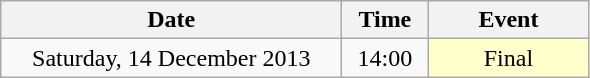<table class = "wikitable" style="text-align:center;">
<tr>
<th width=220>Date</th>
<th width=50>Time</th>
<th width=100>Event</th>
</tr>
<tr>
<td>Saturday, 14 December 2013</td>
<td>14:00</td>
<td bgcolor=ffffcc>Final</td>
</tr>
</table>
